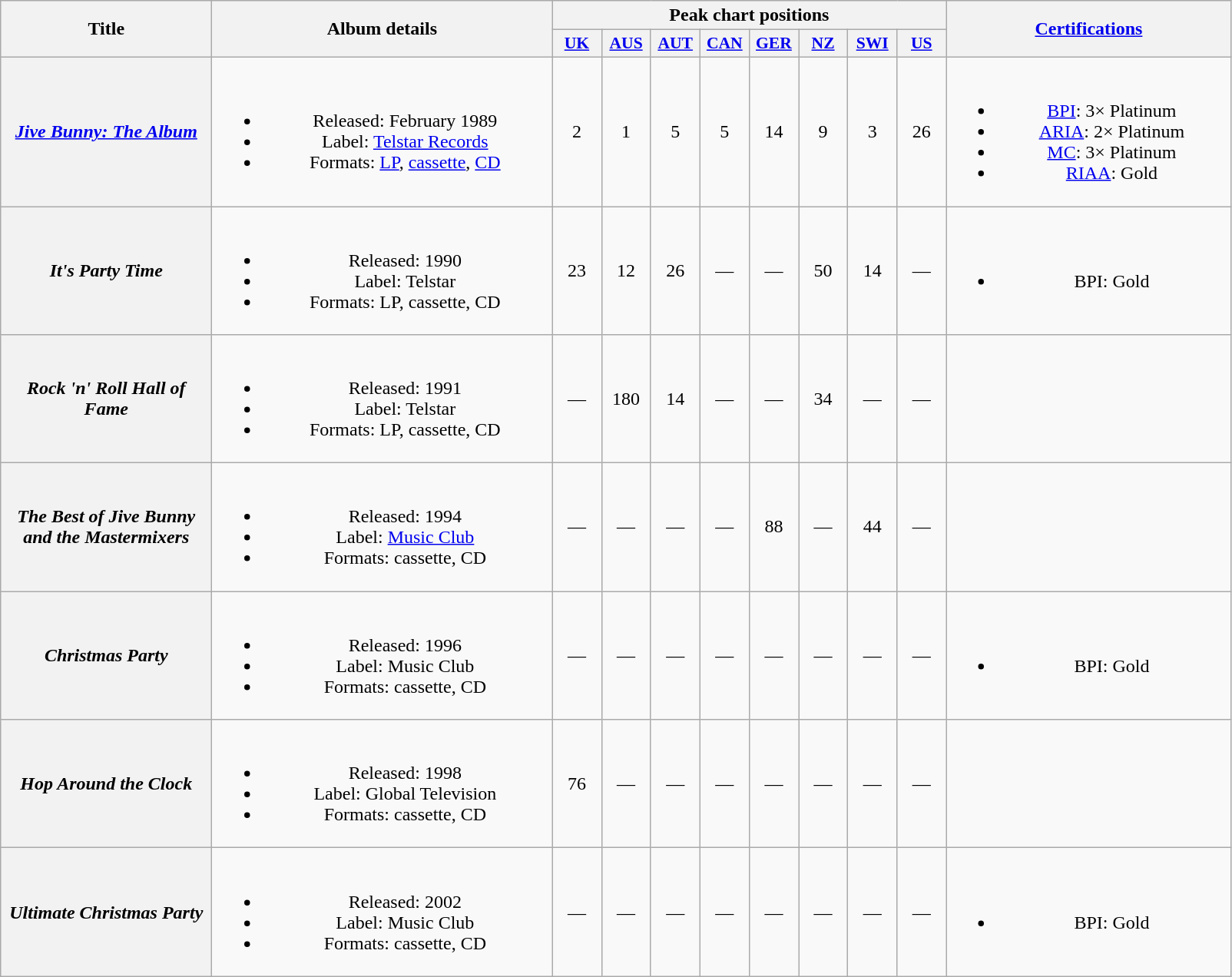<table class="wikitable plainrowheaders" style="text-align:center;">
<tr>
<th scope="col" rowspan="2" style="width:11em;">Title</th>
<th scope="col" rowspan="2" style="width:18em;">Album details</th>
<th scope="col" colspan="8">Peak chart positions</th>
<th scope="col" rowspan="2" style="width:15em;"><a href='#'>Certifications</a></th>
</tr>
<tr>
<th scope="col" style="width:2.5em;font-size:90%;"><a href='#'>UK</a><br></th>
<th scope="col" style="width:2.5em;font-size:90%;"><a href='#'>AUS</a><br></th>
<th scope="col" style="width:2.5em;font-size:90%;"><a href='#'>AUT</a><br></th>
<th scope="col" style="width:2.5em;font-size:90%;"><a href='#'>CAN</a><br></th>
<th scope="col" style="width:2.5em;font-size:90%;"><a href='#'>GER</a><br></th>
<th scope="col" style="width:2.5em;font-size:90%;"><a href='#'>NZ</a><br></th>
<th scope="col" style="width:2.5em;font-size:90%;"><a href='#'>SWI</a><br></th>
<th scope="col" style="width:2.5em;font-size:90%;"><a href='#'>US</a><br></th>
</tr>
<tr>
<th scope="row"><em><a href='#'>Jive Bunny: The Album</a></em></th>
<td><br><ul><li>Released: February 1989</li><li>Label: <a href='#'>Telstar Records</a></li><li>Formats: <a href='#'>LP</a>, <a href='#'>cassette</a>, <a href='#'>CD</a></li></ul></td>
<td>2</td>
<td>1</td>
<td>5</td>
<td>5</td>
<td>14</td>
<td>9</td>
<td>3</td>
<td>26</td>
<td><br><ul><li><a href='#'>BPI</a>: 3× Platinum</li><li><a href='#'>ARIA</a>: 2× Platinum</li><li><a href='#'>MC</a>: 3× Platinum</li><li><a href='#'>RIAA</a>: Gold</li></ul></td>
</tr>
<tr>
<th scope="row"><em>It's Party Time</em></th>
<td><br><ul><li>Released: 1990</li><li>Label: Telstar</li><li>Formats: LP, cassette, CD</li></ul></td>
<td>23</td>
<td>12</td>
<td>26</td>
<td>—</td>
<td>—</td>
<td>50</td>
<td>14</td>
<td>—</td>
<td><br><ul><li>BPI: Gold</li></ul></td>
</tr>
<tr>
<th scope="row"><em>Rock 'n' Roll Hall of Fame</em></th>
<td><br><ul><li>Released: 1991</li><li>Label: Telstar</li><li>Formats: LP, cassette, CD</li></ul></td>
<td>—</td>
<td>180</td>
<td>14</td>
<td>—</td>
<td>—</td>
<td>34</td>
<td>—</td>
<td>—</td>
<td></td>
</tr>
<tr>
<th scope="row"><em>The Best of Jive Bunny and the Mastermixers</em></th>
<td><br><ul><li>Released: 1994</li><li>Label: <a href='#'>Music Club</a></li><li>Formats: cassette, CD</li></ul></td>
<td>—</td>
<td>—</td>
<td>—</td>
<td>—</td>
<td>88</td>
<td>—</td>
<td>44</td>
<td>—</td>
<td></td>
</tr>
<tr>
<th scope="row"><em>Christmas Party</em></th>
<td><br><ul><li>Released: 1996</li><li>Label: Music Club</li><li>Formats: cassette, CD</li></ul></td>
<td>—</td>
<td>—</td>
<td>—</td>
<td>—</td>
<td>—</td>
<td>—</td>
<td>—</td>
<td>—</td>
<td><br><ul><li>BPI: Gold</li></ul></td>
</tr>
<tr>
<th scope="row"><em>Hop Around the Clock</em></th>
<td><br><ul><li>Released: 1998</li><li>Label: Global Television</li><li>Formats: cassette, CD</li></ul></td>
<td>76</td>
<td>—</td>
<td>—</td>
<td>—</td>
<td>—</td>
<td>—</td>
<td>—</td>
<td>—</td>
<td></td>
</tr>
<tr>
<th scope="row"><em>Ultimate Christmas Party</em></th>
<td><br><ul><li>Released: 2002</li><li>Label: Music Club</li><li>Formats: cassette, CD</li></ul></td>
<td>—</td>
<td>—</td>
<td>—</td>
<td>—</td>
<td>—</td>
<td>—</td>
<td>—</td>
<td>—</td>
<td><br><ul><li>BPI: Gold</li></ul></td>
</tr>
</table>
